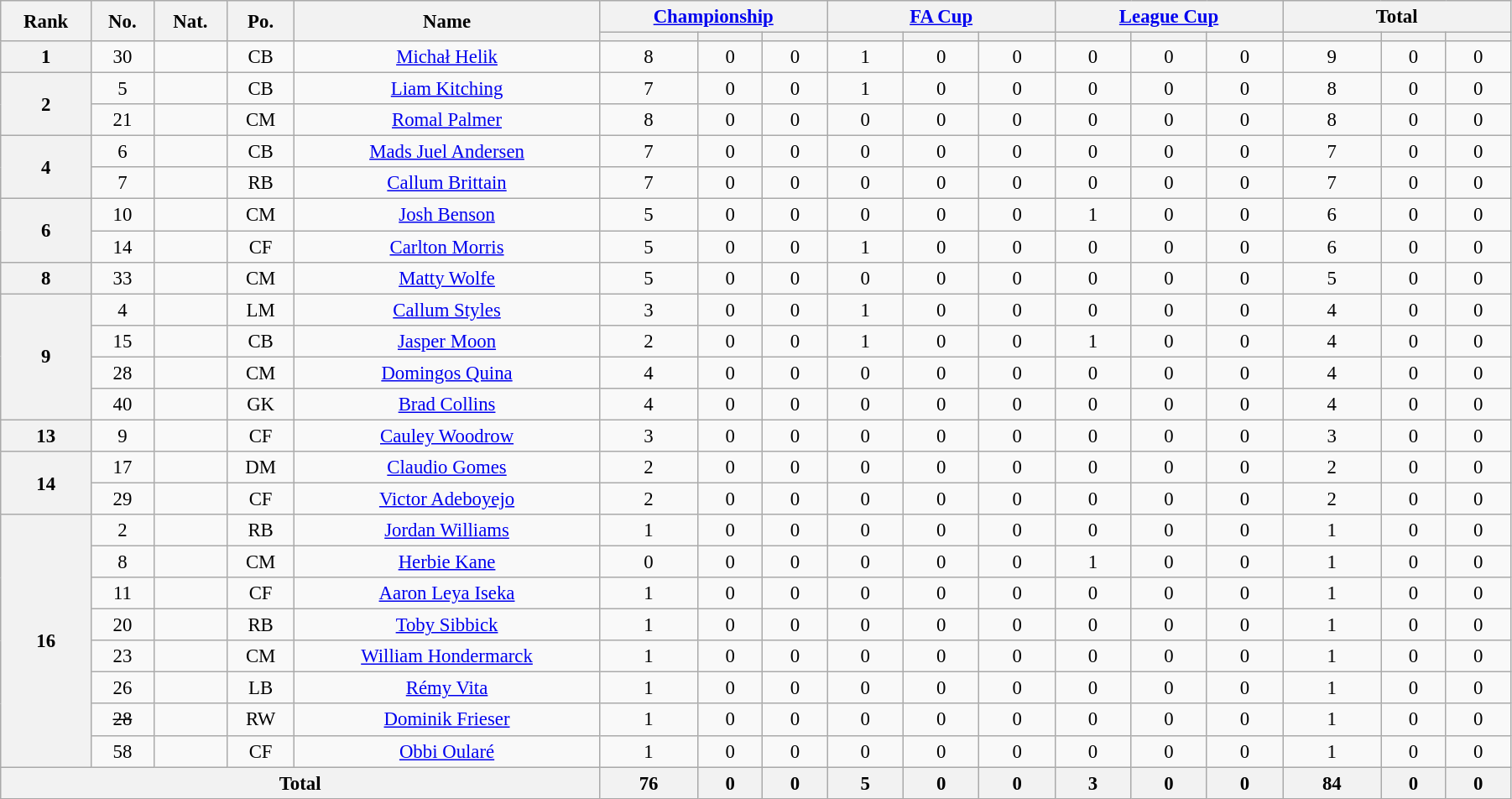<table class="wikitable" style="text-align:center; font-size:95%; width:95%;">
<tr>
<th rowspan=2>Rank</th>
<th rowspan=2>No.</th>
<th rowspan=2>Nat.</th>
<th rowspan=2>Po.</th>
<th rowspan=2>Name</th>
<th colspan=3 width=100px><a href='#'>Championship</a></th>
<th colspan=3 width=100px><a href='#'>FA Cup</a></th>
<th colspan=3 width=100px><a href='#'>League Cup</a></th>
<th colspan=3 width=100px>Total</th>
</tr>
<tr>
<th></th>
<th></th>
<th></th>
<th></th>
<th></th>
<th></th>
<th></th>
<th></th>
<th></th>
<th></th>
<th></th>
<th></th>
</tr>
<tr>
<th rowspan=1>1</th>
<td>30</td>
<td></td>
<td>CB</td>
<td><a href='#'>Michał Helik</a></td>
<td>8</td>
<td>0</td>
<td>0</td>
<td>1</td>
<td>0</td>
<td>0</td>
<td>0</td>
<td>0</td>
<td>0</td>
<td>9</td>
<td>0</td>
<td>0</td>
</tr>
<tr>
<th rowspan=2>2</th>
<td>5</td>
<td></td>
<td>CB</td>
<td><a href='#'>Liam Kitching</a></td>
<td>7</td>
<td>0</td>
<td>0</td>
<td>1</td>
<td>0</td>
<td>0</td>
<td>0</td>
<td>0</td>
<td>0</td>
<td>8</td>
<td>0</td>
<td>0</td>
</tr>
<tr>
<td>21</td>
<td></td>
<td>CM</td>
<td><a href='#'>Romal Palmer</a></td>
<td>8</td>
<td>0</td>
<td>0</td>
<td>0</td>
<td>0</td>
<td>0</td>
<td>0</td>
<td>0</td>
<td>0</td>
<td>8</td>
<td>0</td>
<td>0</td>
</tr>
<tr>
<th rowspan=2>4</th>
<td>6</td>
<td></td>
<td>CB</td>
<td><a href='#'>Mads Juel Andersen</a></td>
<td>7</td>
<td>0</td>
<td>0</td>
<td>0</td>
<td>0</td>
<td>0</td>
<td>0</td>
<td>0</td>
<td>0</td>
<td>7</td>
<td>0</td>
<td>0</td>
</tr>
<tr>
<td>7</td>
<td></td>
<td>RB</td>
<td><a href='#'>Callum Brittain</a></td>
<td>7</td>
<td>0</td>
<td>0</td>
<td>0</td>
<td>0</td>
<td>0</td>
<td>0</td>
<td>0</td>
<td>0</td>
<td>7</td>
<td>0</td>
<td>0</td>
</tr>
<tr>
<th rowspan=2>6</th>
<td>10</td>
<td></td>
<td>CM</td>
<td><a href='#'>Josh Benson</a></td>
<td>5</td>
<td>0</td>
<td>0</td>
<td>0</td>
<td>0</td>
<td>0</td>
<td>1</td>
<td>0</td>
<td>0</td>
<td>6</td>
<td>0</td>
<td>0</td>
</tr>
<tr>
<td>14</td>
<td></td>
<td>CF</td>
<td><a href='#'>Carlton Morris</a></td>
<td>5</td>
<td>0</td>
<td>0</td>
<td>1</td>
<td>0</td>
<td>0</td>
<td>0</td>
<td>0</td>
<td>0</td>
<td>6</td>
<td>0</td>
<td>0</td>
</tr>
<tr>
<th rowspan=1>8</th>
<td>33</td>
<td></td>
<td>CM</td>
<td><a href='#'>Matty Wolfe</a></td>
<td>5</td>
<td>0</td>
<td>0</td>
<td>0</td>
<td>0</td>
<td>0</td>
<td>0</td>
<td>0</td>
<td>0</td>
<td>5</td>
<td>0</td>
<td>0</td>
</tr>
<tr>
<th rowspan=4>9</th>
<td>4</td>
<td></td>
<td>LM</td>
<td><a href='#'>Callum Styles</a></td>
<td>3</td>
<td>0</td>
<td>0</td>
<td>1</td>
<td>0</td>
<td>0</td>
<td>0</td>
<td>0</td>
<td>0</td>
<td>4</td>
<td>0</td>
<td>0</td>
</tr>
<tr>
<td>15</td>
<td></td>
<td>CB</td>
<td><a href='#'>Jasper Moon</a></td>
<td>2</td>
<td>0</td>
<td>0</td>
<td>1</td>
<td>0</td>
<td>0</td>
<td>1</td>
<td>0</td>
<td>0</td>
<td>4</td>
<td>0</td>
<td>0</td>
</tr>
<tr>
<td>28</td>
<td></td>
<td>CM</td>
<td><a href='#'>Domingos Quina</a></td>
<td>4</td>
<td>0</td>
<td>0</td>
<td>0</td>
<td>0</td>
<td>0</td>
<td>0</td>
<td>0</td>
<td>0</td>
<td>4</td>
<td>0</td>
<td>0</td>
</tr>
<tr>
<td>40</td>
<td></td>
<td>GK</td>
<td><a href='#'>Brad Collins</a></td>
<td>4</td>
<td>0</td>
<td>0</td>
<td>0</td>
<td>0</td>
<td>0</td>
<td>0</td>
<td>0</td>
<td>0</td>
<td>4</td>
<td>0</td>
<td>0</td>
</tr>
<tr>
<th rowspan=1>13</th>
<td>9</td>
<td></td>
<td>CF</td>
<td><a href='#'>Cauley Woodrow</a></td>
<td>3</td>
<td>0</td>
<td>0</td>
<td>0</td>
<td>0</td>
<td>0</td>
<td>0</td>
<td>0</td>
<td>0</td>
<td>3</td>
<td>0</td>
<td>0</td>
</tr>
<tr>
<th rowspan=2>14</th>
<td>17</td>
<td></td>
<td>DM</td>
<td><a href='#'>Claudio Gomes</a></td>
<td>2</td>
<td>0</td>
<td>0</td>
<td>0</td>
<td>0</td>
<td>0</td>
<td>0</td>
<td>0</td>
<td>0</td>
<td>2</td>
<td>0</td>
<td>0</td>
</tr>
<tr>
<td>29</td>
<td></td>
<td>CF</td>
<td><a href='#'>Victor Adeboyejo</a></td>
<td>2</td>
<td>0</td>
<td>0</td>
<td>0</td>
<td>0</td>
<td>0</td>
<td>0</td>
<td>0</td>
<td>0</td>
<td>2</td>
<td>0</td>
<td>0</td>
</tr>
<tr>
<th rowspan=8>16</th>
<td>2</td>
<td></td>
<td>RB</td>
<td><a href='#'>Jordan Williams</a></td>
<td>1</td>
<td>0</td>
<td>0</td>
<td>0</td>
<td>0</td>
<td>0</td>
<td>0</td>
<td>0</td>
<td>0</td>
<td>1</td>
<td>0</td>
<td>0</td>
</tr>
<tr>
<td>8</td>
<td></td>
<td>CM</td>
<td><a href='#'>Herbie Kane</a></td>
<td>0</td>
<td>0</td>
<td>0</td>
<td>0</td>
<td>0</td>
<td>0</td>
<td>1</td>
<td>0</td>
<td>0</td>
<td>1</td>
<td>0</td>
<td>0</td>
</tr>
<tr>
<td>11</td>
<td></td>
<td>CF</td>
<td><a href='#'>Aaron Leya Iseka</a></td>
<td>1</td>
<td>0</td>
<td>0</td>
<td>0</td>
<td>0</td>
<td>0</td>
<td>0</td>
<td>0</td>
<td>0</td>
<td>1</td>
<td>0</td>
<td>0</td>
</tr>
<tr>
<td>20</td>
<td></td>
<td>RB</td>
<td><a href='#'>Toby Sibbick</a></td>
<td>1</td>
<td>0</td>
<td>0</td>
<td>0</td>
<td>0</td>
<td>0</td>
<td>0</td>
<td>0</td>
<td>0</td>
<td>1</td>
<td>0</td>
<td>0</td>
</tr>
<tr>
<td>23</td>
<td></td>
<td>CM</td>
<td><a href='#'>William Hondermarck</a></td>
<td>1</td>
<td>0</td>
<td>0</td>
<td>0</td>
<td>0</td>
<td>0</td>
<td>0</td>
<td>0</td>
<td>0</td>
<td>1</td>
<td>0</td>
<td>0</td>
</tr>
<tr>
<td>26</td>
<td></td>
<td>LB</td>
<td><a href='#'>Rémy Vita</a></td>
<td>1</td>
<td>0</td>
<td>0</td>
<td>0</td>
<td>0</td>
<td>0</td>
<td>0</td>
<td>0</td>
<td>0</td>
<td>1</td>
<td>0</td>
<td>0</td>
</tr>
<tr>
<td><s>28</s></td>
<td></td>
<td>RW</td>
<td><a href='#'>Dominik Frieser</a></td>
<td>1</td>
<td>0</td>
<td>0</td>
<td>0</td>
<td>0</td>
<td>0</td>
<td>0</td>
<td>0</td>
<td>0</td>
<td>1</td>
<td>0</td>
<td>0</td>
</tr>
<tr>
<td>58</td>
<td></td>
<td>CF</td>
<td><a href='#'>Obbi Oularé</a></td>
<td>1</td>
<td>0</td>
<td>0</td>
<td>0</td>
<td>0</td>
<td>0</td>
<td>0</td>
<td>0</td>
<td>0</td>
<td>1</td>
<td>0</td>
<td>0</td>
</tr>
<tr>
<th colspan=5>Total</th>
<th>76</th>
<th>0</th>
<th>0</th>
<th>5</th>
<th>0</th>
<th>0</th>
<th>3</th>
<th>0</th>
<th>0</th>
<th>84</th>
<th>0</th>
<th>0</th>
</tr>
</table>
